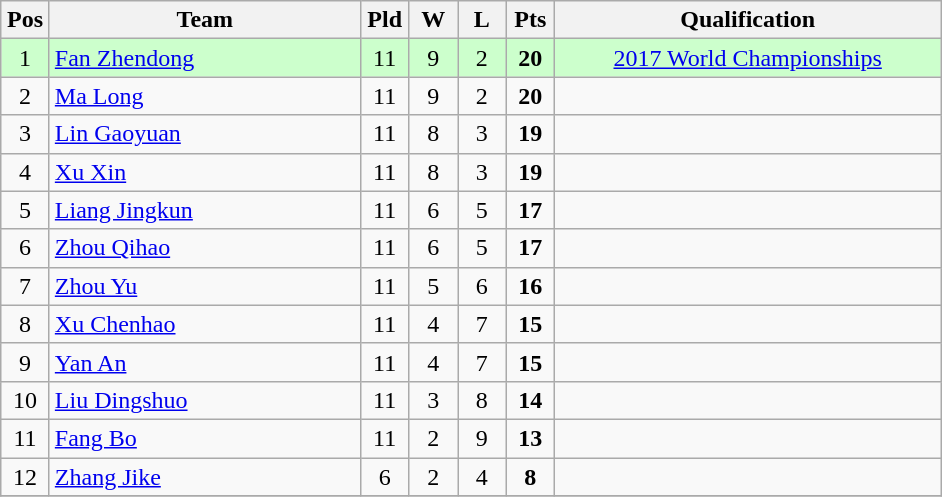<table class="wikitable" style="text-align:center">
<tr>
<th width=25>Pos</th>
<th width=200>Team</th>
<th width=25>Pld</th>
<th width=25>W</th>
<th width=25>L</th>
<th width=25>Pts</th>
<th width=250>Qualification</th>
</tr>
<tr bgcolor=ccffcc>
<td>1</td>
<td style="text-align:left;"><a href='#'>Fan Zhendong</a></td>
<td>11</td>
<td>9</td>
<td>2</td>
<td><strong>20</strong></td>
<td style="text-align:center;"><a href='#'>2017 World Championships</a></td>
</tr>
<tr>
<td>2</td>
<td style="text-align:left;"><a href='#'>Ma Long</a></td>
<td>11</td>
<td>9</td>
<td>2</td>
<td><strong>20</strong></td>
<td></td>
</tr>
<tr>
<td>3</td>
<td style="text-align:left;"><a href='#'>Lin Gaoyuan</a></td>
<td>11</td>
<td>8</td>
<td>3</td>
<td><strong>19</strong></td>
<td></td>
</tr>
<tr>
<td>4</td>
<td style="text-align:left;"><a href='#'>Xu Xin</a></td>
<td>11</td>
<td>8</td>
<td>3</td>
<td><strong>19</strong></td>
<td></td>
</tr>
<tr>
<td>5</td>
<td style="text-align:left;"><a href='#'>Liang Jingkun</a></td>
<td>11</td>
<td>6</td>
<td>5</td>
<td><strong>17</strong></td>
<td></td>
</tr>
<tr>
<td>6</td>
<td style="text-align:left;"><a href='#'>Zhou Qihao</a></td>
<td>11</td>
<td>6</td>
<td>5</td>
<td><strong>17</strong></td>
<td></td>
</tr>
<tr>
<td>7</td>
<td style="text-align:left;"><a href='#'>Zhou Yu</a></td>
<td>11</td>
<td>5</td>
<td>6</td>
<td><strong>16</strong></td>
<td></td>
</tr>
<tr>
<td>8</td>
<td style="text-align:left;"><a href='#'>Xu Chenhao</a></td>
<td>11</td>
<td>4</td>
<td>7</td>
<td><strong>15</strong></td>
<td></td>
</tr>
<tr>
<td>9</td>
<td style="text-align:left;"><a href='#'>Yan An</a></td>
<td>11</td>
<td>4</td>
<td>7</td>
<td><strong>15</strong></td>
<td></td>
</tr>
<tr>
<td>10</td>
<td style="text-align:left;"><a href='#'>Liu Dingshuo</a></td>
<td>11</td>
<td>3</td>
<td>8</td>
<td><strong>14</strong></td>
<td></td>
</tr>
<tr>
<td>11</td>
<td style="text-align:left;"><a href='#'>Fang Bo</a></td>
<td>11</td>
<td>2</td>
<td>9</td>
<td><strong>13</strong></td>
<td></td>
</tr>
<tr>
<td>12</td>
<td style="text-align:left;"><a href='#'>Zhang Jike</a></td>
<td>6</td>
<td>2</td>
<td>4</td>
<td><strong>8</strong></td>
<td></td>
</tr>
<tr>
</tr>
</table>
